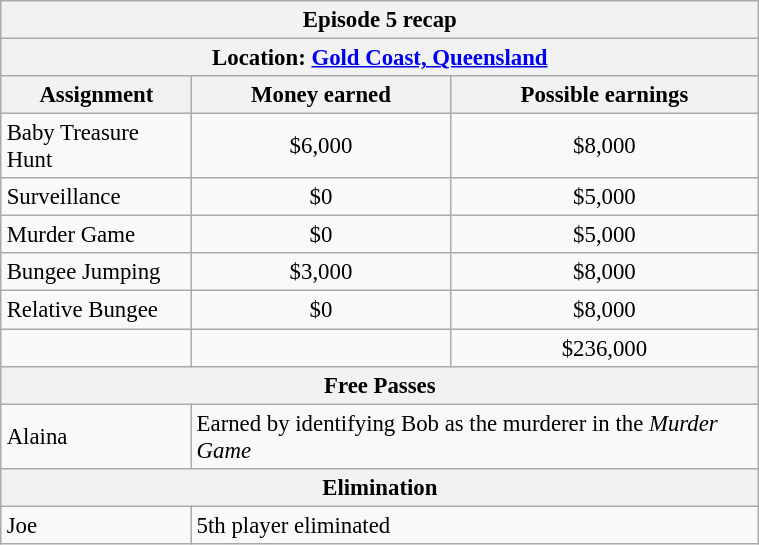<table class="wikitable" style="font-size: 95%; margin: 10px" align="right" width="40%">
<tr>
<th colspan=3>Episode 5 recap</th>
</tr>
<tr>
<th colspan=3>Location: <a href='#'>Gold Coast, Queensland</a></th>
</tr>
<tr>
<th>Assignment</th>
<th>Money earned</th>
<th>Possible earnings</th>
</tr>
<tr>
<td>Baby Treasure Hunt</td>
<td align="center">$6,000</td>
<td align="center">$8,000</td>
</tr>
<tr>
<td>Surveillance</td>
<td align="center">$0</td>
<td align="center">$5,000</td>
</tr>
<tr>
<td>Murder Game</td>
<td align="center">$0</td>
<td align="center">$5,000</td>
</tr>
<tr>
<td>Bungee Jumping</td>
<td align="center">$3,000</td>
<td align="center">$8,000</td>
</tr>
<tr>
<td>Relative Bungee</td>
<td align="center">$0</td>
<td align="center">$8,000</td>
</tr>
<tr>
<td><strong></strong></td>
<td align="center"><strong></strong></td>
<td align="center">$236,000</td>
</tr>
<tr>
<th colspan=3>Free Passes</th>
</tr>
<tr>
<td>Alaina</td>
<td colspan=2>Earned by identifying Bob as the murderer in the <em>Murder Game</em></td>
</tr>
<tr>
<th colspan=3>Elimination</th>
</tr>
<tr>
<td>Joe</td>
<td colspan=2>5th player eliminated</td>
</tr>
</table>
